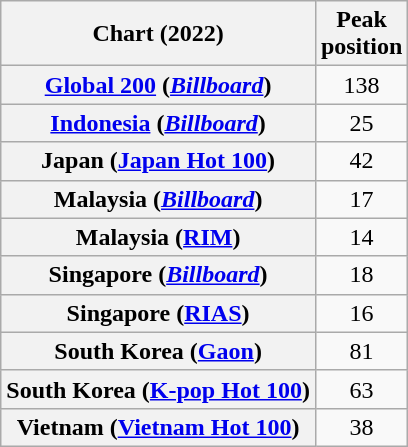<table class="wikitable sortable plainrowheaders" style="text-align:center">
<tr>
<th scope="col">Chart (2022)</th>
<th scope="col">Peak<br>position</th>
</tr>
<tr>
<th scope="row"><a href='#'>Global 200</a> (<em><a href='#'>Billboard</a></em>)</th>
<td>138</td>
</tr>
<tr>
<th scope="row"><a href='#'>Indonesia</a> (<em><a href='#'>Billboard</a></em>)</th>
<td>25</td>
</tr>
<tr>
<th scope="row">Japan (<a href='#'>Japan Hot 100</a>)</th>
<td>42</td>
</tr>
<tr>
<th scope="row">Malaysia (<em><a href='#'>Billboard</a></em>)</th>
<td>17</td>
</tr>
<tr>
<th scope="row">Malaysia (<a href='#'>RIM</a>)</th>
<td>14</td>
</tr>
<tr>
<th scope="row">Singapore (<em><a href='#'>Billboard</a></em>)</th>
<td>18</td>
</tr>
<tr>
<th scope="row">Singapore (<a href='#'>RIAS</a>)</th>
<td>16</td>
</tr>
<tr>
<th scope="row">South Korea (<a href='#'>Gaon</a>)</th>
<td>81</td>
</tr>
<tr>
<th scope="row">South Korea (<a href='#'>K-pop Hot 100</a>)</th>
<td>63</td>
</tr>
<tr>
<th scope="row">Vietnam (<a href='#'>Vietnam Hot 100</a>)</th>
<td>38</td>
</tr>
</table>
